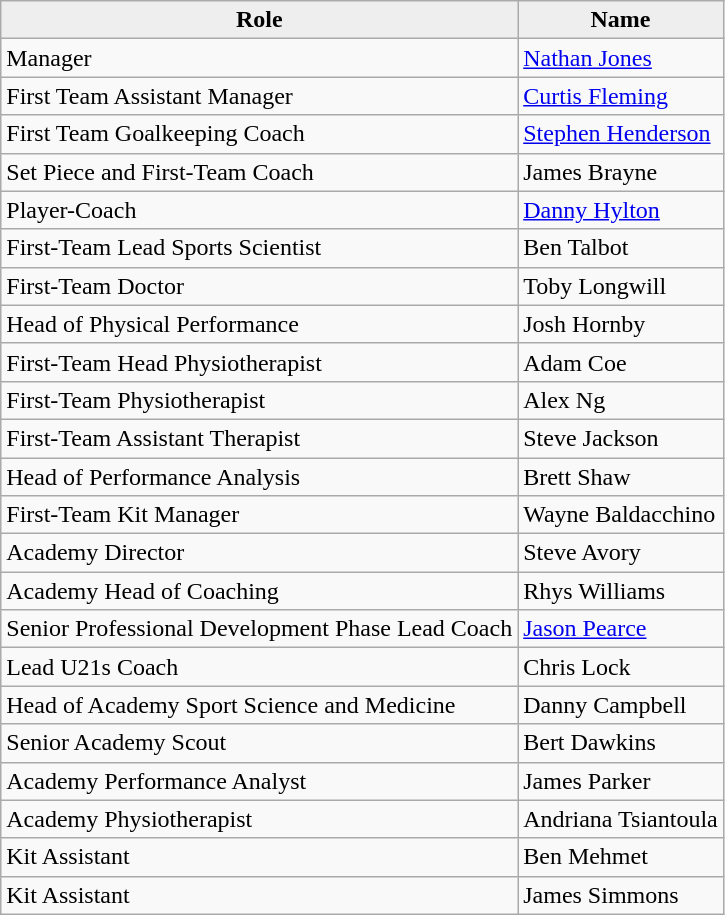<table class="wikitable">
<tr>
<th style="background:#eee;">Role</th>
<th ! style="background:#eee;">Name</th>
</tr>
<tr>
<td>Manager</td>
<td> <a href='#'>Nathan Jones</a></td>
</tr>
<tr>
<td>First Team Assistant Manager</td>
<td> <a href='#'>Curtis Fleming</a></td>
</tr>
<tr>
<td>First Team Goalkeeping Coach</td>
<td> <a href='#'>Stephen Henderson</a></td>
</tr>
<tr>
<td>Set Piece and First-Team Coach</td>
<td> James Brayne</td>
</tr>
<tr>
<td>Player-Coach</td>
<td> <a href='#'>Danny Hylton</a></td>
</tr>
<tr>
<td>First-Team Lead Sports Scientist</td>
<td> Ben Talbot</td>
</tr>
<tr>
<td>First-Team Doctor</td>
<td> Toby Longwill</td>
</tr>
<tr>
<td>Head of Physical Performance</td>
<td> Josh Hornby</td>
</tr>
<tr>
<td>First-Team Head Physiotherapist</td>
<td> Adam Coe</td>
</tr>
<tr>
<td>First-Team Physiotherapist</td>
<td> Alex Ng</td>
</tr>
<tr>
<td>First-Team Assistant Therapist</td>
<td> Steve Jackson</td>
</tr>
<tr>
<td>Head of Performance Analysis</td>
<td> Brett Shaw</td>
</tr>
<tr>
<td>First-Team Kit Manager</td>
<td> Wayne Baldacchino</td>
</tr>
<tr>
<td>Academy Director</td>
<td> Steve Avory</td>
</tr>
<tr>
<td>Academy Head of Coaching</td>
<td> Rhys Williams</td>
</tr>
<tr>
<td>Senior Professional Development Phase Lead Coach</td>
<td> <a href='#'>Jason Pearce</a></td>
</tr>
<tr>
<td>Lead U21s Coach</td>
<td> Chris Lock</td>
</tr>
<tr>
<td>Head of Academy Sport Science and Medicine</td>
<td> Danny Campbell</td>
</tr>
<tr>
<td>Senior Academy Scout</td>
<td> Bert Dawkins</td>
</tr>
<tr>
<td>Academy Performance Analyst</td>
<td> James Parker</td>
</tr>
<tr>
<td>Academy Physiotherapist</td>
<td> Andriana Tsiantoula</td>
</tr>
<tr>
<td>Kit Assistant</td>
<td> Ben Mehmet</td>
</tr>
<tr>
<td>Kit Assistant</td>
<td> James Simmons</td>
</tr>
</table>
